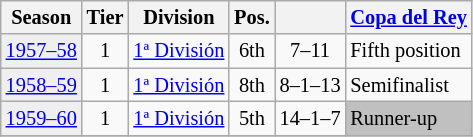<table class="wikitable" style="font-size:85%; text-align:center">
<tr>
<th>Season</th>
<th>Tier</th>
<th>Division</th>
<th>Pos.</th>
<th></th>
<th><a href='#'>Copa del Rey</a></th>
</tr>
<tr>
<td bgcolor=#efefef><a href='#'>1957–58</a></td>
<td>1</td>
<td align=left><a href='#'>1ª División</a></td>
<td>6th</td>
<td>7–11</td>
<td align=left>Fifth position</td>
</tr>
<tr>
<td bgcolor=#efefef><a href='#'>1958–59</a></td>
<td>1</td>
<td align=left><a href='#'>1ª División</a></td>
<td>8th</td>
<td>8–1–13</td>
<td align=left>Semifinalist</td>
</tr>
<tr>
<td bgcolor=#efefef><a href='#'>1959–60</a></td>
<td>1</td>
<td align=left><a href='#'>1ª División</a></td>
<td>5th</td>
<td>14–1–7</td>
<td align=left bgcolor=silver>Runner-up</td>
</tr>
<tr>
</tr>
</table>
